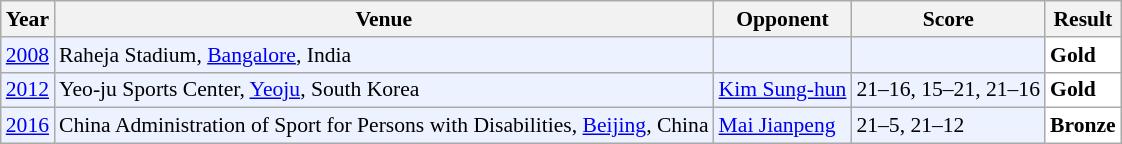<table class="sortable wikitable" style="font-size: 90%;">
<tr>
<th>Year</th>
<th>Venue</th>
<th>Opponent</th>
<th>Score</th>
<th>Result</th>
</tr>
<tr style="background:#ECF2FF">
<td align="center"><a href='#'>2008</a></td>
<td align="left">Raheja Stadium, <a href='#'>Bangalore</a>, India</td>
<td align="left"></td>
<td align="left"></td>
<td style="text-align:left; background:white"> <strong>Gold</strong></td>
</tr>
<tr style="background:#ECF2FF">
<td align="center"><a href='#'>2012</a></td>
<td align="left">Yeo-ju Sports Center, <a href='#'>Yeoju</a>, South Korea</td>
<td align="left"> <a href='#'>Kim Sung-hun</a></td>
<td align="left">21–16, 15–21, 21–16</td>
<td style="text-align:left; background:white"> <strong>Gold</strong></td>
</tr>
<tr style="background:#ECF2FF">
<td align="center"><a href='#'>2016</a></td>
<td align="left">China Administration of Sport for Persons with Disabilities, <a href='#'>Beijing</a>, China</td>
<td align="left"> <a href='#'>Mai Jianpeng</a></td>
<td align="left">21–5, 21–12</td>
<td style="text-align:left; background:white"> <strong>Bronze</strong></td>
</tr>
</table>
